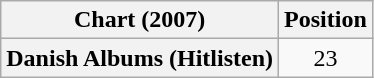<table class="wikitable plainrowheaders" style="text-align:center">
<tr>
<th scope="col">Chart (2007)</th>
<th scope="col">Position</th>
</tr>
<tr>
<th scope="row">Danish Albums (Hitlisten)</th>
<td>23</td>
</tr>
</table>
